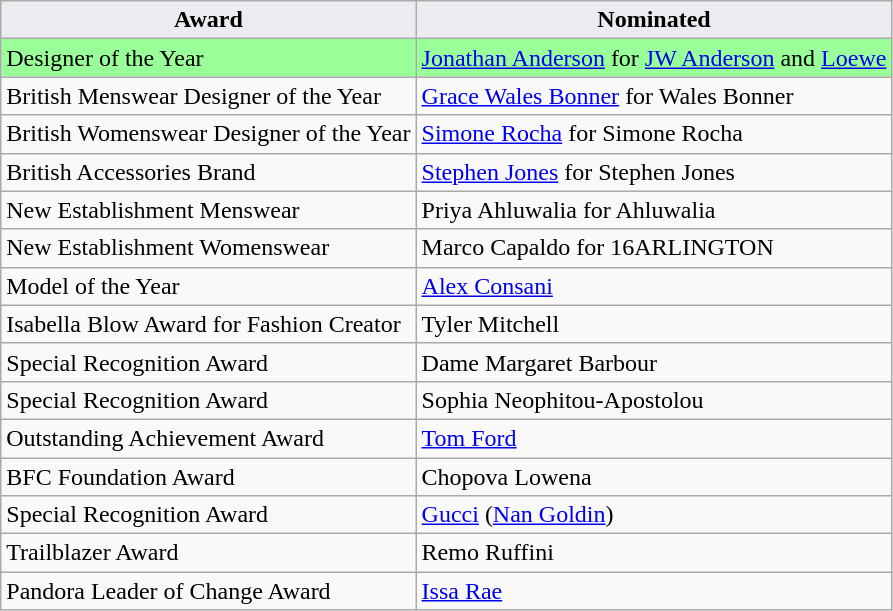<table class="wikitable">
<tr>
<th style="background:#EAECF0">Award</th>
<th style="background:#EAECF0">Nominated</th>
</tr>
<tr>
<td style="background:#99ff99">Designer of the Year</td>
<td style="background:#99ff99"><a href='#'>Jonathan Anderson</a> for <a href='#'>JW Anderson</a> and <a href='#'>Loewe</a></td>
</tr>
<tr>
<td>British Menswear Designer of the Year</td>
<td><a href='#'>Grace Wales Bonner</a> for Wales Bonner</td>
</tr>
<tr>
<td>British Womenswear Designer of the Year</td>
<td><a href='#'>Simone Rocha</a> for Simone Rocha</td>
</tr>
<tr>
<td>British Accessories Brand</td>
<td><a href='#'>Stephen Jones</a> for Stephen Jones</td>
</tr>
<tr>
<td>New Establishment Menswear</td>
<td>Priya Ahluwalia for Ahluwalia</td>
</tr>
<tr>
<td>New Establishment Womenswear</td>
<td>Marco Capaldo for 16ARLINGTON</td>
</tr>
<tr>
<td>Model of the Year</td>
<td><a href='#'>Alex Consani</a></td>
</tr>
<tr>
<td>Isabella Blow Award for Fashion Creator</td>
<td>Tyler Mitchell</td>
</tr>
<tr>
<td>Special Recognition Award</td>
<td>Dame Margaret Barbour</td>
</tr>
<tr>
<td>Special Recognition Award</td>
<td>Sophia Neophitou-Apostolou</td>
</tr>
<tr>
<td>Outstanding Achievement Award</td>
<td><a href='#'>Tom Ford</a></td>
</tr>
<tr>
<td>BFC Foundation Award</td>
<td>Chopova Lowena</td>
</tr>
<tr>
<td>Special Recognition Award</td>
<td><a href='#'>Gucci</a> (<a href='#'>Nan Goldin</a>)</td>
</tr>
<tr>
<td>Trailblazer Award</td>
<td>Remo Ruffini</td>
</tr>
<tr>
<td>Pandora Leader of Change Award</td>
<td><a href='#'>Issa Rae</a></td>
</tr>
</table>
